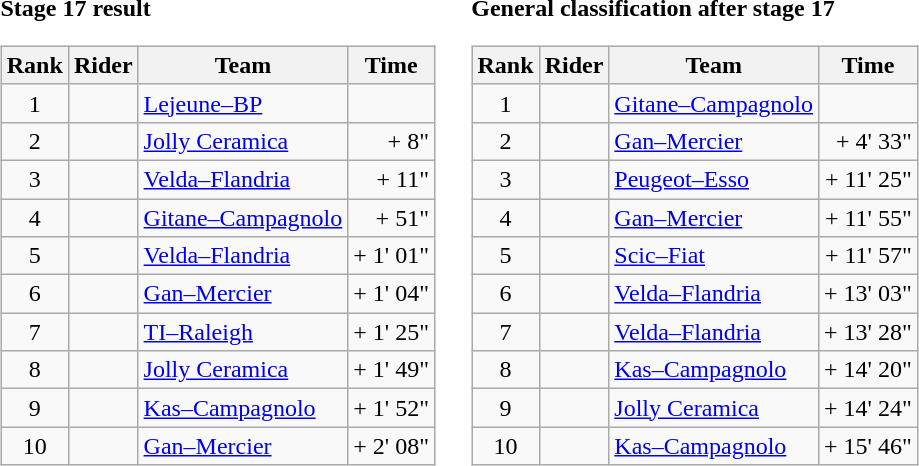<table>
<tr>
<td><strong>Stage 17 result</strong><br><table class="wikitable">
<tr>
<th scope="col">Rank</th>
<th scope="col">Rider</th>
<th scope="col">Team</th>
<th scope="col">Time</th>
</tr>
<tr>
<td style="text-align:center;">1</td>
<td></td>
<td><a href='#'>Lejeune–BP</a></td>
<td style="text-align:right;"></td>
</tr>
<tr>
<td style="text-align:center;">2</td>
<td></td>
<td><a href='#'>Jolly Ceramica</a></td>
<td style="text-align:right;">+ 8"</td>
</tr>
<tr>
<td style="text-align:center;">3</td>
<td></td>
<td><a href='#'>Velda–Flandria</a></td>
<td style="text-align:right;">+ 11"</td>
</tr>
<tr>
<td style="text-align:center;">4</td>
<td></td>
<td><a href='#'>Gitane–Campagnolo</a></td>
<td style="text-align:right;">+ 51"</td>
</tr>
<tr>
<td style="text-align:center;">5</td>
<td></td>
<td><a href='#'>Velda–Flandria</a></td>
<td style="text-align:right;">+ 1' 01"</td>
</tr>
<tr>
<td style="text-align:center;">6</td>
<td></td>
<td><a href='#'>Gan–Mercier</a></td>
<td style="text-align:right;">+ 1' 04"</td>
</tr>
<tr>
<td style="text-align:center;">7</td>
<td></td>
<td><a href='#'>TI–Raleigh</a></td>
<td style="text-align:right;">+ 1' 25"</td>
</tr>
<tr>
<td style="text-align:center;">8</td>
<td></td>
<td><a href='#'>Jolly Ceramica</a></td>
<td style="text-align:right;">+ 1' 49"</td>
</tr>
<tr>
<td style="text-align:center;">9</td>
<td></td>
<td><a href='#'>Kas–Campagnolo</a></td>
<td style="text-align:right;">+ 1' 52"</td>
</tr>
<tr>
<td style="text-align:center;">10</td>
<td></td>
<td><a href='#'>Gan–Mercier</a></td>
<td style="text-align:right;">+ 2' 08"</td>
</tr>
</table>
</td>
<td></td>
<td><strong>General classification after stage 17</strong><br><table class="wikitable">
<tr>
<th scope="col">Rank</th>
<th scope="col">Rider</th>
<th scope="col">Team</th>
<th scope="col">Time</th>
</tr>
<tr>
<td style="text-align:center;">1</td>
<td> </td>
<td><a href='#'>Gitane–Campagnolo</a></td>
<td style="text-align:right;"></td>
</tr>
<tr>
<td style="text-align:center;">2</td>
<td></td>
<td><a href='#'>Gan–Mercier</a></td>
<td style="text-align:right;">+ 4' 33"</td>
</tr>
<tr>
<td style="text-align:center;">3</td>
<td></td>
<td><a href='#'>Peugeot–Esso</a></td>
<td style="text-align:right;">+ 11' 25"</td>
</tr>
<tr>
<td style="text-align:center;">4</td>
<td></td>
<td><a href='#'>Gan–Mercier</a></td>
<td style="text-align:right;">+ 11' 55"</td>
</tr>
<tr>
<td style="text-align:center;">5</td>
<td></td>
<td><a href='#'>Scic–Fiat</a></td>
<td style="text-align:right;">+ 11' 57"</td>
</tr>
<tr>
<td style="text-align:center;">6</td>
<td></td>
<td><a href='#'>Velda–Flandria</a></td>
<td style="text-align:right;">+ 13' 03"</td>
</tr>
<tr>
<td style="text-align:center;">7</td>
<td></td>
<td><a href='#'>Velda–Flandria</a></td>
<td style="text-align:right;">+ 13' 28"</td>
</tr>
<tr>
<td style="text-align:center;">8</td>
<td></td>
<td><a href='#'>Kas–Campagnolo</a></td>
<td style="text-align:right;">+ 14' 20"</td>
</tr>
<tr>
<td style="text-align:center;">9</td>
<td></td>
<td><a href='#'>Jolly Ceramica</a></td>
<td style="text-align:right;">+ 14' 24"</td>
</tr>
<tr>
<td style="text-align:center;">10</td>
<td></td>
<td><a href='#'>Kas–Campagnolo</a></td>
<td style="text-align:right;">+ 15' 46"</td>
</tr>
</table>
</td>
</tr>
</table>
